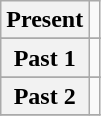<table class="wikitable" style="text-align: center;">
<tr>
<th>Present</th>
<td></td>
</tr>
<tr>
</tr>
<tr>
<th>Past 1</th>
<td></td>
</tr>
<tr>
</tr>
<tr>
<th>Past 2</th>
<td></td>
</tr>
<tr>
</tr>
</table>
